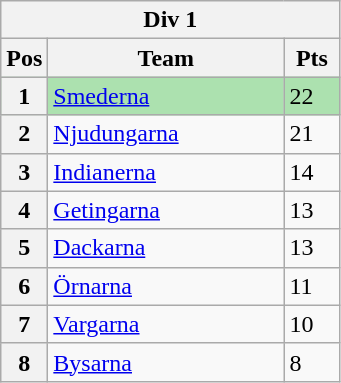<table class="wikitable">
<tr>
<th colspan="3">Div 1</th>
</tr>
<tr>
<th width=20>Pos</th>
<th width=150>Team</th>
<th width=30>Pts</th>
</tr>
<tr style="background:#ACE1AF;">
<th>1</th>
<td><a href='#'>Smederna</a></td>
<td>22</td>
</tr>
<tr>
<th>2</th>
<td><a href='#'>Njudungarna</a></td>
<td>21</td>
</tr>
<tr>
<th>3</th>
<td><a href='#'>Indianerna</a></td>
<td>14</td>
</tr>
<tr>
<th>4</th>
<td><a href='#'>Getingarna</a></td>
<td>13</td>
</tr>
<tr>
<th>5</th>
<td><a href='#'>Dackarna</a></td>
<td>13</td>
</tr>
<tr>
<th>6</th>
<td><a href='#'>Örnarna</a></td>
<td>11</td>
</tr>
<tr>
<th>7</th>
<td><a href='#'>Vargarna</a></td>
<td>10</td>
</tr>
<tr>
<th>8</th>
<td><a href='#'>Bysarna</a></td>
<td>8</td>
</tr>
</table>
